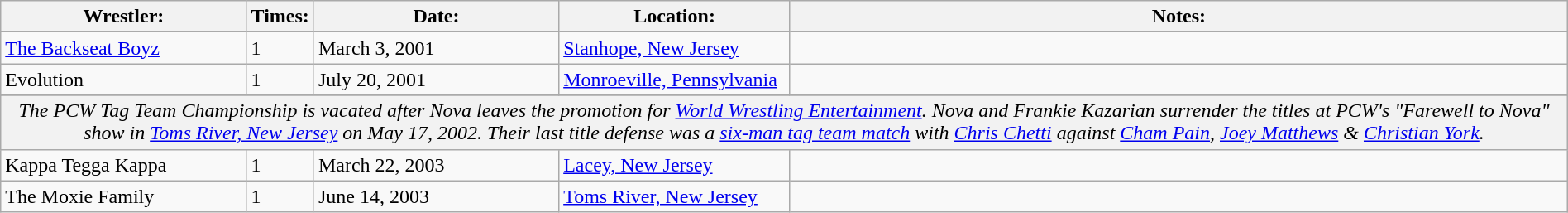<table class="wikitable" width=100%>
<tr>
<th width=16%>Wrestler:</th>
<th width=1%>Times:</th>
<th width=16%>Date:</th>
<th width=15%>Location:</th>
<th width=51%>Notes:</th>
</tr>
<tr>
<td><a href='#'>The Backseat Boyz</a><br></td>
<td>1</td>
<td>March 3, 2001</td>
<td><a href='#'>Stanhope, New Jersey</a></td>
<td></td>
</tr>
<tr>
<td>Evolution<br></td>
<td>1</td>
<td>July 20, 2001</td>
<td><a href='#'>Monroeville, Pennsylvania</a></td>
<td></td>
</tr>
<tr>
</tr>
<tr style="background: #f2f2f2;">
<td colspan="5" align=center><em>The PCW Tag Team Championship is vacated after Nova leaves the promotion for <a href='#'>World Wrestling Entertainment</a>. Nova and Frankie Kazarian surrender the titles at PCW's "Farewell to Nova" show in <a href='#'>Toms River, New Jersey</a> on May 17, 2002. Their last title defense was a <a href='#'>six-man tag team match</a> with <a href='#'>Chris Chetti</a> against <a href='#'>Cham Pain</a>, <a href='#'>Joey Matthews</a> & <a href='#'>Christian York</a>.</em></td>
</tr>
<tr>
<td>Kappa Tegga Kappa<br></td>
<td>1</td>
<td>March 22, 2003</td>
<td><a href='#'>Lacey, New Jersey</a></td>
<td></td>
</tr>
<tr>
<td>The Moxie Family<br></td>
<td>1</td>
<td>June 14, 2003</td>
<td><a href='#'>Toms River, New Jersey</a></td>
<td></td>
</tr>
</table>
